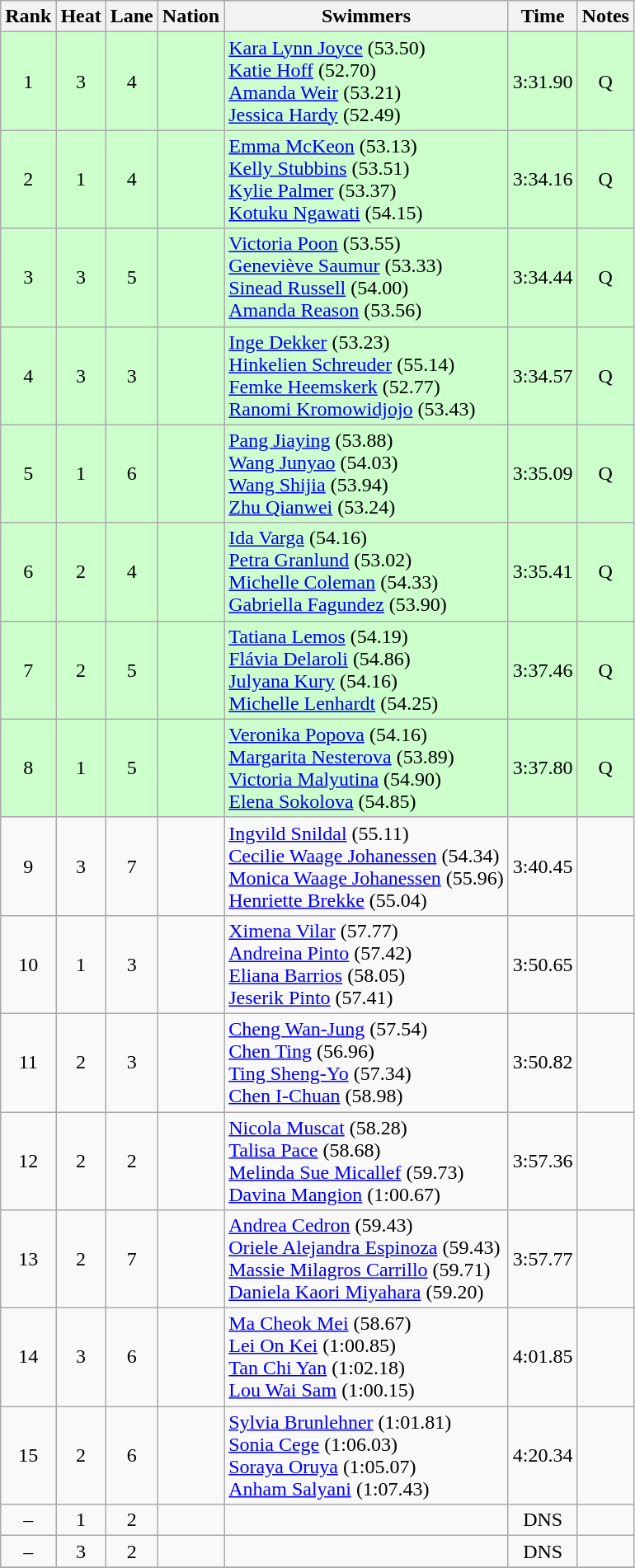<table class="wikitable sortable" style="text-align:center">
<tr>
<th>Rank</th>
<th>Heat</th>
<th>Lane</th>
<th>Nation</th>
<th>Swimmers</th>
<th>Time</th>
<th>Notes</th>
</tr>
<tr bgcolor=ccffcc>
<td>1</td>
<td>3</td>
<td>4</td>
<td align=left></td>
<td align=left><a href='#'>Kara Lynn Joyce</a> (53.50)<br><a href='#'>Katie Hoff</a> (52.70)<br><a href='#'>Amanda Weir</a> (53.21)<br><a href='#'>Jessica Hardy</a> (52.49)</td>
<td>3:31.90</td>
<td>Q</td>
</tr>
<tr bgcolor=ccffcc>
<td>2</td>
<td>1</td>
<td>4</td>
<td align=left></td>
<td align=left><a href='#'>Emma McKeon</a> (53.13)<br><a href='#'>Kelly Stubbins</a> (53.51)<br><a href='#'>Kylie Palmer</a> (53.37)<br><a href='#'>Kotuku Ngawati</a> (54.15)</td>
<td>3:34.16</td>
<td>Q</td>
</tr>
<tr bgcolor=ccffcc>
<td>3</td>
<td>3</td>
<td>5</td>
<td align=left></td>
<td align=left><a href='#'>Victoria Poon</a> (53.55)<br><a href='#'>Geneviève Saumur</a> (53.33)<br><a href='#'>Sinead Russell</a> (54.00)<br><a href='#'>Amanda Reason</a> (53.56)</td>
<td>3:34.44</td>
<td>Q</td>
</tr>
<tr bgcolor=ccffcc>
<td>4</td>
<td>3</td>
<td>3</td>
<td align=left></td>
<td align=left><a href='#'>Inge Dekker</a> (53.23)<br><a href='#'>Hinkelien Schreuder</a> (55.14)<br><a href='#'>Femke Heemskerk</a> (52.77)<br><a href='#'>Ranomi Kromowidjojo</a> (53.43)</td>
<td>3:34.57</td>
<td>Q</td>
</tr>
<tr bgcolor=ccffcc>
<td>5</td>
<td>1</td>
<td>6</td>
<td align=left></td>
<td align=left><a href='#'>Pang Jiaying</a> (53.88)<br><a href='#'>Wang Junyao</a> (54.03)<br><a href='#'>Wang Shijia</a> (53.94)<br><a href='#'>Zhu Qianwei</a> (53.24)</td>
<td>3:35.09</td>
<td>Q</td>
</tr>
<tr bgcolor=ccffcc>
<td>6</td>
<td>2</td>
<td>4</td>
<td align=left></td>
<td align=left><a href='#'>Ida Varga</a> (54.16)<br><a href='#'>Petra Granlund</a> (53.02)<br><a href='#'>Michelle Coleman</a> (54.33)<br><a href='#'>Gabriella Fagundez</a> (53.90)</td>
<td>3:35.41</td>
<td>Q</td>
</tr>
<tr bgcolor=ccffcc>
<td>7</td>
<td>2</td>
<td>5</td>
<td align=left></td>
<td align=left><a href='#'>Tatiana Lemos</a> (54.19)<br><a href='#'>Flávia Delaroli</a> (54.86)<br><a href='#'>Julyana Kury</a> (54.16)<br><a href='#'>Michelle Lenhardt</a> (54.25)</td>
<td>3:37.46</td>
<td>Q</td>
</tr>
<tr bgcolor=ccffcc>
<td>8</td>
<td>1</td>
<td>5</td>
<td align=left></td>
<td align=left><a href='#'>Veronika Popova</a> (54.16)<br><a href='#'>Margarita Nesterova</a> (53.89)<br><a href='#'>Victoria Malyutina</a> (54.90)<br><a href='#'>Elena Sokolova</a> (54.85)</td>
<td>3:37.80</td>
<td>Q</td>
</tr>
<tr>
<td>9</td>
<td>3</td>
<td>7</td>
<td align=left></td>
<td align=left><a href='#'>Ingvild Snildal</a> (55.11)<br><a href='#'>Cecilie Waage Johanessen</a> (54.34)<br><a href='#'>Monica Waage Johanessen</a> (55.96)<br><a href='#'>Henriette Brekke</a> (55.04)</td>
<td>3:40.45</td>
<td></td>
</tr>
<tr>
<td>10</td>
<td>1</td>
<td>3</td>
<td align=left></td>
<td align=left><a href='#'>Ximena Vilar</a> (57.77)<br><a href='#'>Andreina Pinto</a> (57.42)<br><a href='#'>Eliana Barrios</a> (58.05)<br><a href='#'>Jeserik Pinto</a> (57.41)</td>
<td>3:50.65</td>
<td></td>
</tr>
<tr>
<td>11</td>
<td>2</td>
<td>3</td>
<td align=left></td>
<td align=left><a href='#'>Cheng Wan-Jung</a> (57.54)<br><a href='#'>Chen Ting</a> (56.96)<br><a href='#'>Ting Sheng-Yo</a> (57.34)<br><a href='#'>Chen I-Chuan</a> (58.98)</td>
<td>3:50.82</td>
<td></td>
</tr>
<tr>
<td>12</td>
<td>2</td>
<td>2</td>
<td align=left></td>
<td align=left><a href='#'>Nicola Muscat</a> (58.28)<br><a href='#'>Talisa Pace</a> (58.68)<br><a href='#'>Melinda Sue Micallef</a> (59.73)<br><a href='#'>Davina Mangion</a> (1:00.67)</td>
<td>3:57.36</td>
<td></td>
</tr>
<tr>
<td>13</td>
<td>2</td>
<td>7</td>
<td align=left></td>
<td align=left><a href='#'>Andrea Cedron</a> (59.43)<br><a href='#'>Oriele Alejandra Espinoza</a> (59.43)<br><a href='#'>Massie Milagros Carrillo</a> (59.71)<br><a href='#'>Daniela Kaori Miyahara</a> (59.20)</td>
<td>3:57.77</td>
<td></td>
</tr>
<tr>
<td>14</td>
<td>3</td>
<td>6</td>
<td align=left></td>
<td align=left><a href='#'>Ma Cheok Mei</a> (58.67)<br><a href='#'>Lei On Kei</a> (1:00.85)<br><a href='#'>Tan Chi Yan</a> (1:02.18)<br><a href='#'>Lou Wai Sam</a> (1:00.15)</td>
<td>4:01.85</td>
<td></td>
</tr>
<tr>
<td>15</td>
<td>2</td>
<td>6</td>
<td align=left></td>
<td align=left><a href='#'>Sylvia Brunlehner</a> (1:01.81)<br><a href='#'>Sonia Cege</a> (1:06.03)<br><a href='#'>Soraya Oruya</a> (1:05.07)<br><a href='#'>Anham Salyani</a> (1:07.43)</td>
<td>4:20.34</td>
<td></td>
</tr>
<tr>
<td>–</td>
<td>1</td>
<td>2</td>
<td align=left></td>
<td></td>
<td>DNS</td>
<td></td>
</tr>
<tr>
<td>–</td>
<td>3</td>
<td>2</td>
<td align=left></td>
<td></td>
<td>DNS</td>
<td></td>
</tr>
<tr>
</tr>
</table>
